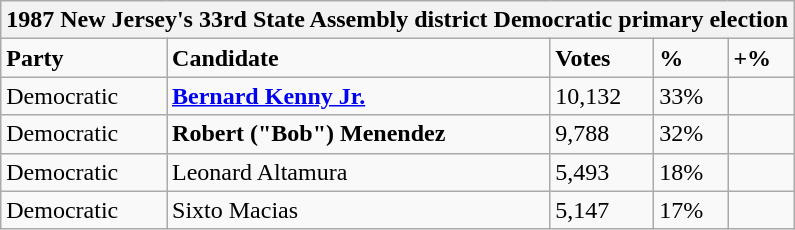<table class="wikitable">
<tr>
<th colspan="5">1987 New Jersey's 33rd State Assembly district Democratic primary election</th>
</tr>
<tr>
<td><strong>Party</strong></td>
<td><strong>Candidate</strong></td>
<td><strong>Votes</strong></td>
<td><strong>%</strong></td>
<td><strong>+%</strong></td>
</tr>
<tr>
<td>Democratic</td>
<td><strong><a href='#'>Bernard Kenny Jr.</a></strong></td>
<td>10,132</td>
<td>33%</td>
<td></td>
</tr>
<tr>
<td>Democratic</td>
<td><strong>Robert ("Bob") Menendez</strong></td>
<td>9,788</td>
<td>32%</td>
<td></td>
</tr>
<tr>
<td>Democratic</td>
<td>Leonard Altamura</td>
<td>5,493</td>
<td>18%</td>
<td></td>
</tr>
<tr>
<td>Democratic</td>
<td>Sixto Macias</td>
<td>5,147</td>
<td>17%</td>
<td></td>
</tr>
</table>
